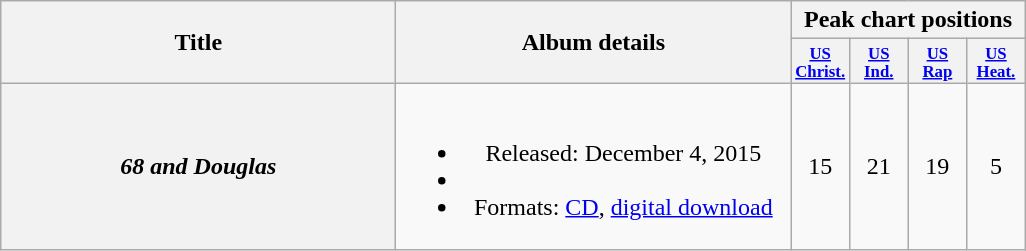<table class="wikitable plainrowheaders" style="text-align:center;">
<tr>
<th scope="col" rowspan="2" style="width:16em;">Title</th>
<th scope="col" rowspan="2" style="width:16em;">Album details</th>
<th scope="col" colspan="4">Peak chart positions</th>
</tr>
<tr>
<th style="width:3em; font-size:70%"><a href='#'>US<br>Christ.</a><br></th>
<th style="width:3em; font-size:70%"><a href='#'>US<br>Ind.</a><br></th>
<th style="width:3em; font-size:70%"><a href='#'>US<br>Rap</a><br></th>
<th style="width:3em; font-size:70%"><a href='#'>US<br>Heat.</a><br></th>
</tr>
<tr>
<th scope="row"><em>68 and Douglas</em></th>
<td><br><ul><li>Released: December 4, 2015</li><li></li><li>Formats: <a href='#'>CD</a>, <a href='#'>digital download</a></li></ul></td>
<td>15</td>
<td>21</td>
<td>19</td>
<td>5</td>
</tr>
</table>
